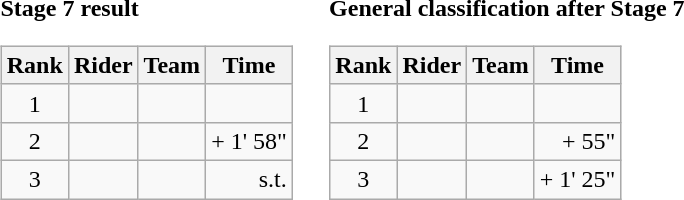<table>
<tr>
<td><strong>Stage 7 result</strong><br><table class="wikitable">
<tr>
<th scope="col">Rank</th>
<th scope="col">Rider</th>
<th scope="col">Team</th>
<th scope="col">Time</th>
</tr>
<tr>
<td style="text-align:center;">1</td>
<td></td>
<td></td>
<td style="text-align:right;"></td>
</tr>
<tr>
<td style="text-align:center;">2</td>
<td></td>
<td></td>
<td style="text-align:right;">+ 1' 58"</td>
</tr>
<tr>
<td style="text-align:center;">3</td>
<td></td>
<td></td>
<td style="text-align:right;">s.t.</td>
</tr>
</table>
</td>
<td></td>
<td><strong>General classification after Stage 7</strong><br><table class="wikitable">
<tr>
<th scope="col">Rank</th>
<th scope="col">Rider</th>
<th scope="col">Team</th>
<th scope="col">Time</th>
</tr>
<tr>
<td style="text-align:center;">1</td>
<td></td>
<td></td>
<td style="text-align:right;"></td>
</tr>
<tr>
<td style="text-align:center;">2</td>
<td></td>
<td></td>
<td style="text-align:right;">+ 55"</td>
</tr>
<tr>
<td style="text-align:center;">3</td>
<td></td>
<td></td>
<td style="text-align:right;">+ 1' 25"</td>
</tr>
</table>
</td>
</tr>
</table>
